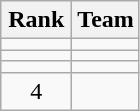<table class="wikitable" style="text-align:center;">
<tr>
<th width=40>Rank</th>
<th>Team</th>
</tr>
<tr>
<td></td>
<td style="text-align:left;"></td>
</tr>
<tr>
<td></td>
<td style="text-align:left;"></td>
</tr>
<tr>
<td></td>
<td style="text-align:left;"></td>
</tr>
<tr>
<td>4</td>
<td style="text-align:left;"></td>
</tr>
</table>
